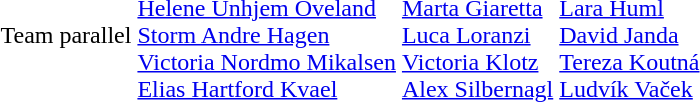<table>
<tr>
<td>Team parallel</td>
<td><br><a href='#'>Helene Unhjem Oveland</a><br><a href='#'>Storm Andre Hagen</a><br><a href='#'>Victoria Nordmo Mikalsen</a><br><a href='#'>Elias Hartford Kvael</a></td>
<td><br><a href='#'>Marta Giaretta</a><br><a href='#'>Luca Loranzi</a><br><a href='#'>Victoria Klotz</a><br><a href='#'>Alex Silbernagl</a></td>
<td><br><a href='#'>Lara Huml</a><br><a href='#'>David Janda</a><br><a href='#'>Tereza Koutná</a><br><a href='#'>Ludvík Vaček</a></td>
</tr>
</table>
